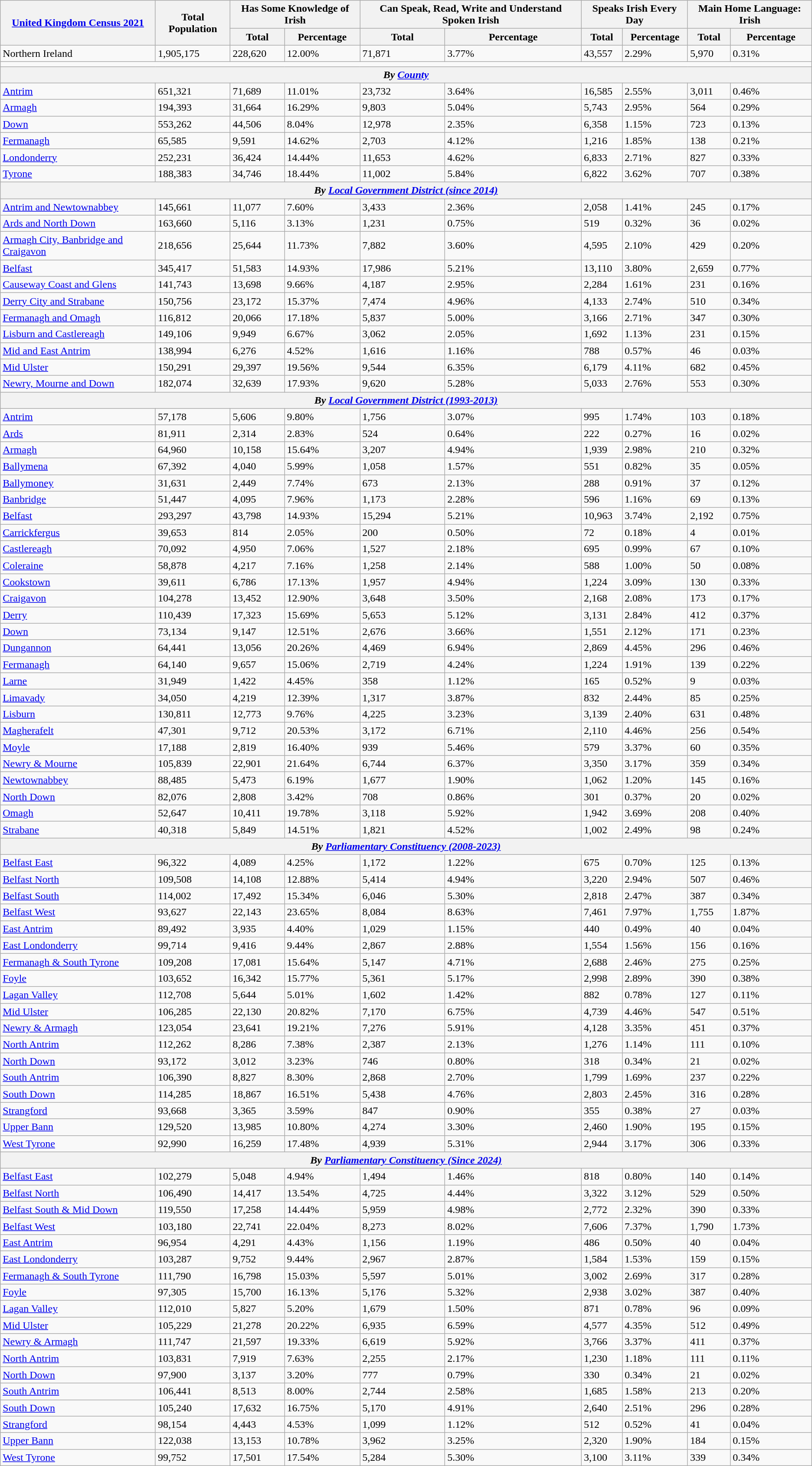<table class="wikitable sortable sticky-header-multi mw-collapsible">
<tr>
<th rowspan=2><a href='#'>United  Kingdom Census 2021</a></th>
<th rowspan=2>Total Population</th>
<th colspan=2>Has  Some Knowledge of Irish</th>
<th colspan=2>Can Speak, Read, Write and Understand Spoken Irish</th>
<th colspan=2>Speaks  Irish Every Day</th>
<th colspan=2>Main  Home Language: Irish</th>
</tr>
<tr>
<th>Total</th>
<th>Percentage</th>
<th>Total</th>
<th>Percentage</th>
<th>Total</th>
<th>Percentage</th>
<th>Total</th>
<th>Percentage</th>
</tr>
<tr>
<td>Northern  Ireland</td>
<td>1,905,175</td>
<td>228,620</td>
<td>12.00%</td>
<td>71,871</td>
<td>3.77%</td>
<td>43,557</td>
<td>2.29%</td>
<td>5,970</td>
<td>0.31%</td>
</tr>
<tr>
<td colspan= 10></td>
</tr>
<tr>
<th colspan=10><em>By <a href='#'>County</a></em></th>
</tr>
<tr>
<td><a href='#'>Antrim</a></td>
<td>651,321</td>
<td>71,689</td>
<td>11.01%</td>
<td>23,732</td>
<td>3.64%</td>
<td>16,585</td>
<td>2.55%</td>
<td>3,011</td>
<td>0.46%</td>
</tr>
<tr>
<td><a href='#'>Armagh</a></td>
<td>194,393</td>
<td>31,664</td>
<td>16.29%</td>
<td>9,803</td>
<td>5.04%</td>
<td>5,743</td>
<td>2.95%</td>
<td>564</td>
<td>0.29%</td>
</tr>
<tr>
<td><a href='#'>Down</a></td>
<td>553,262</td>
<td>44,506</td>
<td>8.04%</td>
<td>12,978</td>
<td>2.35%</td>
<td>6,358</td>
<td>1.15%</td>
<td>723</td>
<td>0.13%</td>
</tr>
<tr>
<td><a href='#'>Fermanagh</a></td>
<td>65,585</td>
<td>9,591</td>
<td>14.62%</td>
<td>2,703</td>
<td>4.12%</td>
<td>1,216</td>
<td>1.85%</td>
<td>138</td>
<td>0.21%</td>
</tr>
<tr>
<td><a href='#'>Londonderry</a></td>
<td>252,231</td>
<td>36,424</td>
<td>14.44%</td>
<td>11,653</td>
<td>4.62%</td>
<td>6,833</td>
<td>2.71%</td>
<td>827</td>
<td>0.33%</td>
</tr>
<tr>
<td><a href='#'>Tyrone</a></td>
<td>188,383</td>
<td>34,746</td>
<td>18.44%</td>
<td>11,002</td>
<td>5.84%</td>
<td>6,822</td>
<td>3.62%</td>
<td>707</td>
<td>0.38%</td>
</tr>
<tr>
<th colspan=10><em>By <a href='#'>Local Government  District (since 2014)</a></em></th>
</tr>
<tr>
<td><a href='#'>Antrim and Newtownabbey</a></td>
<td>145,661</td>
<td>11,077</td>
<td>7.60%</td>
<td>3,433</td>
<td>2.36%</td>
<td>2,058</td>
<td>1.41%</td>
<td>245</td>
<td>0.17%</td>
</tr>
<tr>
<td><a href='#'>Ards and North  Down</a></td>
<td>163,660</td>
<td>5,116</td>
<td>3.13%</td>
<td>1,231</td>
<td>0.75%</td>
<td>519</td>
<td>0.32%</td>
<td>36</td>
<td>0.02%</td>
</tr>
<tr>
<td><a href='#'>Armagh City,  Banbridge and Craigavon</a></td>
<td>218,656</td>
<td>25,644</td>
<td>11.73%</td>
<td>7,882</td>
<td>3.60%</td>
<td>4,595</td>
<td>2.10%</td>
<td>429</td>
<td>0.20%</td>
</tr>
<tr>
<td><a href='#'>Belfast</a></td>
<td>345,417</td>
<td>51,583</td>
<td>14.93%</td>
<td>17,986</td>
<td>5.21%</td>
<td>13,110</td>
<td>3.80%</td>
<td>2,659</td>
<td>0.77%</td>
</tr>
<tr>
<td><a href='#'>Causeway Coast  and Glens</a></td>
<td>141,743</td>
<td>13,698</td>
<td>9.66%</td>
<td>4,187</td>
<td>2.95%</td>
<td>2,284</td>
<td>1.61%</td>
<td>231</td>
<td>0.16%</td>
</tr>
<tr>
<td><a href='#'>Derry City and  Strabane</a></td>
<td>150,756</td>
<td>23,172</td>
<td>15.37%</td>
<td>7,474</td>
<td>4.96%</td>
<td>4,133</td>
<td>2.74%</td>
<td>510</td>
<td>0.34%</td>
</tr>
<tr>
<td><a href='#'>Fermanagh and  Omagh</a></td>
<td>116,812</td>
<td>20,066</td>
<td>17.18%</td>
<td>5,837</td>
<td>5.00%</td>
<td>3,166</td>
<td>2.71%</td>
<td>347</td>
<td>0.30%</td>
</tr>
<tr>
<td><a href='#'>Lisburn and  Castlereagh</a></td>
<td>149,106</td>
<td>9,949</td>
<td>6.67%</td>
<td>3,062</td>
<td>2.05%</td>
<td>1,692</td>
<td>1.13%</td>
<td>231</td>
<td>0.15%</td>
</tr>
<tr>
<td><a href='#'>Mid and East  Antrim</a></td>
<td>138,994</td>
<td>6,276</td>
<td>4.52%</td>
<td>1,616</td>
<td>1.16%</td>
<td>788</td>
<td>0.57%</td>
<td>46</td>
<td>0.03%</td>
</tr>
<tr>
<td><a href='#'>Mid Ulster</a></td>
<td>150,291</td>
<td>29,397</td>
<td>19.56%</td>
<td>9,544</td>
<td>6.35%</td>
<td>6,179</td>
<td>4.11%</td>
<td>682</td>
<td>0.45%</td>
</tr>
<tr>
<td><a href='#'>Newry, Mourne  and Down</a></td>
<td>182,074</td>
<td>32,639</td>
<td>17.93%</td>
<td>9,620</td>
<td>5.28%</td>
<td>5,033</td>
<td>2.76%</td>
<td>553</td>
<td>0.30%</td>
</tr>
<tr>
<th colspan="10"><em>By <a href='#'>Local Government  District (1993-2013)</a></em></th>
</tr>
<tr>
<td><a href='#'>Antrim</a></td>
<td>57,178</td>
<td>5,606</td>
<td>9.80%</td>
<td>1,756</td>
<td>3.07%</td>
<td>995</td>
<td>1.74%</td>
<td>103</td>
<td>0.18%</td>
</tr>
<tr>
<td><a href='#'>Ards</a></td>
<td>81,911</td>
<td>2,314</td>
<td>2.83%</td>
<td>524</td>
<td>0.64%</td>
<td>222</td>
<td>0.27%</td>
<td>16</td>
<td>0.02%</td>
</tr>
<tr>
<td><a href='#'>Armagh</a></td>
<td>64,960</td>
<td>10,158</td>
<td>15.64%</td>
<td>3,207</td>
<td>4.94%</td>
<td>1,939</td>
<td>2.98%</td>
<td>210</td>
<td>0.32%</td>
</tr>
<tr>
<td><a href='#'>Ballymena</a></td>
<td>67,392</td>
<td>4,040</td>
<td>5.99%</td>
<td>1,058</td>
<td>1.57%</td>
<td>551</td>
<td>0.82%</td>
<td>35</td>
<td>0.05%</td>
</tr>
<tr>
<td><a href='#'>Ballymoney</a></td>
<td>31,631</td>
<td>2,449</td>
<td>7.74%</td>
<td>673</td>
<td>2.13%</td>
<td>288</td>
<td>0.91%</td>
<td>37</td>
<td>0.12%</td>
</tr>
<tr>
<td><a href='#'>Banbridge</a></td>
<td>51,447</td>
<td>4,095</td>
<td>7.96%</td>
<td>1,173</td>
<td>2.28%</td>
<td>596</td>
<td>1.16%</td>
<td>69</td>
<td>0.13%</td>
</tr>
<tr>
<td><a href='#'>Belfast</a></td>
<td>293,297</td>
<td>43,798</td>
<td>14.93%</td>
<td>15,294</td>
<td>5.21%</td>
<td>10,963</td>
<td>3.74%</td>
<td>2,192</td>
<td>0.75%</td>
</tr>
<tr>
<td><a href='#'>Carrickfergus</a></td>
<td>39,653</td>
<td>814</td>
<td>2.05%</td>
<td>200</td>
<td>0.50%</td>
<td>72</td>
<td>0.18%</td>
<td>4</td>
<td>0.01%</td>
</tr>
<tr>
<td><a href='#'>Castlereagh</a></td>
<td>70,092</td>
<td>4,950</td>
<td>7.06%</td>
<td>1,527</td>
<td>2.18%</td>
<td>695</td>
<td>0.99%</td>
<td>67</td>
<td>0.10%</td>
</tr>
<tr>
<td><a href='#'>Coleraine</a></td>
<td>58,878</td>
<td>4,217</td>
<td>7.16%</td>
<td>1,258</td>
<td>2.14%</td>
<td>588</td>
<td>1.00%</td>
<td>50</td>
<td>0.08%</td>
</tr>
<tr>
<td><a href='#'>Cookstown</a></td>
<td>39,611</td>
<td>6,786</td>
<td>17.13%</td>
<td>1,957</td>
<td>4.94%</td>
<td>1,224</td>
<td>3.09%</td>
<td>130</td>
<td>0.33%</td>
</tr>
<tr>
<td><a href='#'>Craigavon</a></td>
<td>104,278</td>
<td>13,452</td>
<td>12.90%</td>
<td>3,648</td>
<td>3.50%</td>
<td>2,168</td>
<td>2.08%</td>
<td>173</td>
<td>0.17%</td>
</tr>
<tr>
<td><a href='#'>Derry</a></td>
<td>110,439</td>
<td>17,323</td>
<td>15.69%</td>
<td>5,653</td>
<td>5.12%</td>
<td>3,131</td>
<td>2.84%</td>
<td>412</td>
<td>0.37%</td>
</tr>
<tr>
<td><a href='#'>Down</a></td>
<td>73,134</td>
<td>9,147</td>
<td>12.51%</td>
<td>2,676</td>
<td>3.66%</td>
<td>1,551</td>
<td>2.12%</td>
<td>171</td>
<td>0.23%</td>
</tr>
<tr>
<td><a href='#'>Dungannon</a></td>
<td>64,441</td>
<td>13,056</td>
<td>20.26%</td>
<td>4,469</td>
<td>6.94%</td>
<td>2,869</td>
<td>4.45%</td>
<td>296</td>
<td>0.46%</td>
</tr>
<tr>
<td><a href='#'>Fermanagh</a></td>
<td>64,140</td>
<td>9,657</td>
<td>15.06%</td>
<td>2,719</td>
<td>4.24%</td>
<td>1,224</td>
<td>1.91%</td>
<td>139</td>
<td>0.22%</td>
</tr>
<tr>
<td><a href='#'>Larne</a></td>
<td>31,949</td>
<td>1,422</td>
<td>4.45%</td>
<td>358</td>
<td>1.12%</td>
<td>165</td>
<td>0.52%</td>
<td>9</td>
<td>0.03%</td>
</tr>
<tr>
<td><a href='#'>Limavady</a></td>
<td>34,050</td>
<td>4,219</td>
<td>12.39%</td>
<td>1,317</td>
<td>3.87%</td>
<td>832</td>
<td>2.44%</td>
<td>85</td>
<td>0.25%</td>
</tr>
<tr>
<td><a href='#'>Lisburn</a></td>
<td>130,811</td>
<td>12,773</td>
<td>9.76%</td>
<td>4,225</td>
<td>3.23%</td>
<td>3,139</td>
<td>2.40%</td>
<td>631</td>
<td>0.48%</td>
</tr>
<tr>
<td><a href='#'>Magherafelt</a></td>
<td>47,301</td>
<td>9,712</td>
<td>20.53%</td>
<td>3,172</td>
<td>6.71%</td>
<td>2,110</td>
<td>4.46%</td>
<td>256</td>
<td>0.54%</td>
</tr>
<tr>
<td><a href='#'>Moyle</a></td>
<td>17,188</td>
<td>2,819</td>
<td>16.40%</td>
<td>939</td>
<td>5.46%</td>
<td>579</td>
<td>3.37%</td>
<td>60</td>
<td>0.35%</td>
</tr>
<tr>
<td><a href='#'>Newry & Mourne</a></td>
<td>105,839</td>
<td>22,901</td>
<td>21.64%</td>
<td>6,744</td>
<td>6.37%</td>
<td>3,350</td>
<td>3.17%</td>
<td>359</td>
<td>0.34%</td>
</tr>
<tr>
<td><a href='#'>Newtownabbey</a></td>
<td>88,485</td>
<td>5,473</td>
<td>6.19%</td>
<td>1,677</td>
<td>1.90%</td>
<td>1,062</td>
<td>1.20%</td>
<td>145</td>
<td>0.16%</td>
</tr>
<tr>
<td><a href='#'>North Down</a></td>
<td>82,076</td>
<td>2,808</td>
<td>3.42%</td>
<td>708</td>
<td>0.86%</td>
<td>301</td>
<td>0.37%</td>
<td>20</td>
<td>0.02%</td>
</tr>
<tr>
<td><a href='#'>Omagh</a></td>
<td>52,647</td>
<td>10,411</td>
<td>19.78%</td>
<td>3,118</td>
<td>5.92%</td>
<td>1,942</td>
<td>3.69%</td>
<td>208</td>
<td>0.40%</td>
</tr>
<tr>
<td><a href='#'>Strabane</a></td>
<td>40,318</td>
<td>5,849</td>
<td>14.51%</td>
<td>1,821</td>
<td>4.52%</td>
<td>1,002</td>
<td>2.49%</td>
<td>98</td>
<td>0.24%</td>
</tr>
<tr>
<th colspan="10"><em>By <a href='#'>Parliamentary  Constituency (2008-2023)</a></em></th>
</tr>
<tr>
<td><a href='#'>Belfast East</a></td>
<td>96,322</td>
<td>4,089</td>
<td>4.25%</td>
<td>1,172</td>
<td>1.22%</td>
<td>675</td>
<td>0.70%</td>
<td>125</td>
<td>0.13%</td>
</tr>
<tr>
<td><a href='#'>Belfast North</a></td>
<td>109,508</td>
<td>14,108</td>
<td>12.88%</td>
<td>5,414</td>
<td>4.94%</td>
<td>3,220</td>
<td>2.94%</td>
<td>507</td>
<td>0.46%</td>
</tr>
<tr>
<td><a href='#'>Belfast South</a></td>
<td>114,002</td>
<td>17,492</td>
<td>15.34%</td>
<td>6,046</td>
<td>5.30%</td>
<td>2,818</td>
<td>2.47%</td>
<td>387</td>
<td>0.34%</td>
</tr>
<tr>
<td><a href='#'>Belfast West</a></td>
<td>93,627</td>
<td>22,143</td>
<td>23.65%</td>
<td>8,084</td>
<td>8.63%</td>
<td>7,461</td>
<td>7.97%</td>
<td>1,755</td>
<td>1.87%</td>
</tr>
<tr>
<td><a href='#'>East Antrim</a></td>
<td>89,492</td>
<td>3,935</td>
<td>4.40%</td>
<td>1,029</td>
<td>1.15%</td>
<td>440</td>
<td>0.49%</td>
<td>40</td>
<td>0.04%</td>
</tr>
<tr>
<td><a href='#'>East Londonderry</a></td>
<td>99,714</td>
<td>9,416</td>
<td>9.44%</td>
<td>2,867</td>
<td>2.88%</td>
<td>1,554</td>
<td>1.56%</td>
<td>156</td>
<td>0.16%</td>
</tr>
<tr>
<td><a href='#'>Fermanagh & South Tyrone</a></td>
<td>109,208</td>
<td>17,081</td>
<td>15.64%</td>
<td>5,147</td>
<td>4.71%</td>
<td>2,688</td>
<td>2.46%</td>
<td>275</td>
<td>0.25%</td>
</tr>
<tr>
<td><a href='#'>Foyle</a></td>
<td>103,652</td>
<td>16,342</td>
<td>15.77%</td>
<td>5,361</td>
<td>5.17%</td>
<td>2,998</td>
<td>2.89%</td>
<td>390</td>
<td>0.38%</td>
</tr>
<tr>
<td><a href='#'>Lagan Valley</a></td>
<td>112,708</td>
<td>5,644</td>
<td>5.01%</td>
<td>1,602</td>
<td>1.42%</td>
<td>882</td>
<td>0.78%</td>
<td>127</td>
<td>0.11%</td>
</tr>
<tr>
<td><a href='#'>Mid Ulster</a></td>
<td>106,285</td>
<td>22,130</td>
<td>20.82%</td>
<td>7,170</td>
<td>6.75%</td>
<td>4,739</td>
<td>4.46%</td>
<td>547</td>
<td>0.51%</td>
</tr>
<tr>
<td><a href='#'>Newry & Armagh</a></td>
<td>123,054</td>
<td>23,641</td>
<td>19.21%</td>
<td>7,276</td>
<td>5.91%</td>
<td>4,128</td>
<td>3.35%</td>
<td>451</td>
<td>0.37%</td>
</tr>
<tr>
<td><a href='#'>North Antrim</a></td>
<td>112,262</td>
<td>8,286</td>
<td>7.38%</td>
<td>2,387</td>
<td>2.13%</td>
<td>1,276</td>
<td>1.14%</td>
<td>111</td>
<td>0.10%</td>
</tr>
<tr>
<td><a href='#'>North Down</a></td>
<td>93,172</td>
<td>3,012</td>
<td>3.23%</td>
<td>746</td>
<td>0.80%</td>
<td>318</td>
<td>0.34%</td>
<td>21</td>
<td>0.02%</td>
</tr>
<tr>
<td><a href='#'>South Antrim</a></td>
<td>106,390</td>
<td>8,827</td>
<td>8.30%</td>
<td>2,868</td>
<td>2.70%</td>
<td>1,799</td>
<td>1.69%</td>
<td>237</td>
<td>0.22%</td>
</tr>
<tr>
<td><a href='#'>South Down</a></td>
<td>114,285</td>
<td>18,867</td>
<td>16.51%</td>
<td>5,438</td>
<td>4.76%</td>
<td>2,803</td>
<td>2.45%</td>
<td>316</td>
<td>0.28%</td>
</tr>
<tr>
<td><a href='#'>Strangford</a></td>
<td>93,668</td>
<td>3,365</td>
<td>3.59%</td>
<td>847</td>
<td>0.90%</td>
<td>355</td>
<td>0.38%</td>
<td>27</td>
<td>0.03%</td>
</tr>
<tr>
<td><a href='#'>Upper Bann</a></td>
<td>129,520</td>
<td>13,985</td>
<td>10.80%</td>
<td>4,274</td>
<td>3.30%</td>
<td>2,460</td>
<td>1.90%</td>
<td>195</td>
<td>0.15%</td>
</tr>
<tr>
<td><a href='#'>West Tyrone</a></td>
<td>92,990</td>
<td>16,259</td>
<td>17.48%</td>
<td>4,939</td>
<td>5.31%</td>
<td>2,944</td>
<td>3.17%</td>
<td>306</td>
<td>0.33%</td>
</tr>
<tr>
<th colspan="10"><em>By <a href='#'>Parliamentary  Constituency (Since 2024)</a></em></th>
</tr>
<tr>
<td><a href='#'>Belfast East</a></td>
<td>102,279</td>
<td>5,048</td>
<td>4.94%</td>
<td>1,494</td>
<td>1.46%</td>
<td>818</td>
<td>0.80%</td>
<td>140</td>
<td>0.14%</td>
</tr>
<tr>
<td><a href='#'>Belfast North</a></td>
<td>106,490</td>
<td>14,417</td>
<td>13.54%</td>
<td>4,725</td>
<td>4.44%</td>
<td>3,322</td>
<td>3.12%</td>
<td>529</td>
<td>0.50%</td>
</tr>
<tr>
<td><a href='#'>Belfast South & Mid Down</a></td>
<td>119,550</td>
<td>17,258</td>
<td>14.44%</td>
<td>5,959</td>
<td>4.98%</td>
<td>2,772</td>
<td>2.32%</td>
<td>390</td>
<td>0.33%</td>
</tr>
<tr>
<td><a href='#'>Belfast West</a></td>
<td>103,180</td>
<td>22,741</td>
<td>22.04%</td>
<td>8,273</td>
<td>8.02%</td>
<td>7,606</td>
<td>7.37%</td>
<td>1,790</td>
<td>1.73%</td>
</tr>
<tr>
<td><a href='#'>East Antrim</a></td>
<td>96,954</td>
<td>4,291</td>
<td>4.43%</td>
<td>1,156</td>
<td>1.19%</td>
<td>486</td>
<td>0.50%</td>
<td>40</td>
<td>0.04%</td>
</tr>
<tr>
<td><a href='#'>East Londonderry</a></td>
<td>103,287</td>
<td>9,752</td>
<td>9.44%</td>
<td>2,967</td>
<td>2.87%</td>
<td>1,584</td>
<td>1.53%</td>
<td>159</td>
<td>0.15%</td>
</tr>
<tr>
<td><a href='#'>Fermanagh & South Tyrone</a></td>
<td>111,790</td>
<td>16,798</td>
<td>15.03%</td>
<td>5,597</td>
<td>5.01%</td>
<td>3,002</td>
<td>2.69%</td>
<td>317</td>
<td>0.28%</td>
</tr>
<tr>
<td><a href='#'>Foyle</a></td>
<td>97,305</td>
<td>15,700</td>
<td>16.13%</td>
<td>5,176</td>
<td>5.32%</td>
<td>2,938</td>
<td>3.02%</td>
<td>387</td>
<td>0.40%</td>
</tr>
<tr>
<td><a href='#'>Lagan Valley</a></td>
<td>112,010</td>
<td>5,827</td>
<td>5.20%</td>
<td>1,679</td>
<td>1.50%</td>
<td>871</td>
<td>0.78%</td>
<td>96</td>
<td>0.09%</td>
</tr>
<tr>
<td><a href='#'>Mid Ulster</a></td>
<td>105,229</td>
<td>21,278</td>
<td>20.22%</td>
<td>6,935</td>
<td>6.59%</td>
<td>4,577</td>
<td>4.35%</td>
<td>512</td>
<td>0.49%</td>
</tr>
<tr>
<td><a href='#'>Newry & Armagh</a></td>
<td>111,747</td>
<td>21,597</td>
<td>19.33%</td>
<td>6,619</td>
<td>5.92%</td>
<td>3,766</td>
<td>3.37%</td>
<td>411</td>
<td>0.37%</td>
</tr>
<tr>
<td><a href='#'>North Antrim</a></td>
<td>103,831</td>
<td>7,919</td>
<td>7.63%</td>
<td>2,255</td>
<td>2.17%</td>
<td>1,230</td>
<td>1.18%</td>
<td>111</td>
<td>0.11%</td>
</tr>
<tr>
<td><a href='#'>North Down</a></td>
<td>97,900</td>
<td>3,137</td>
<td>3.20%</td>
<td>777</td>
<td>0.79%</td>
<td>330</td>
<td>0.34%</td>
<td>21</td>
<td>0.02%</td>
</tr>
<tr>
<td><a href='#'>South Antrim</a></td>
<td>106,441</td>
<td>8,513</td>
<td>8.00%</td>
<td>2,744</td>
<td>2.58%</td>
<td>1,685</td>
<td>1.58%</td>
<td>213</td>
<td>0.20%</td>
</tr>
<tr>
<td><a href='#'>South Down</a></td>
<td>105,240</td>
<td>17,632</td>
<td>16.75%</td>
<td>5,170</td>
<td>4.91%</td>
<td>2,640</td>
<td>2.51%</td>
<td>296</td>
<td>0.28%</td>
</tr>
<tr>
<td><a href='#'>Strangford</a></td>
<td>98,154</td>
<td>4,443</td>
<td>4.53%</td>
<td>1,099</td>
<td>1.12%</td>
<td>512</td>
<td>0.52%</td>
<td>41</td>
<td>0.04%</td>
</tr>
<tr>
<td><a href='#'>Upper Bann</a></td>
<td>122,038</td>
<td>13,153</td>
<td>10.78%</td>
<td>3,962</td>
<td>3.25%</td>
<td>2,320</td>
<td>1.90%</td>
<td>184</td>
<td>0.15%</td>
</tr>
<tr>
<td><a href='#'>West Tyrone</a></td>
<td>99,752</td>
<td>17,501</td>
<td>17.54%</td>
<td>5,284</td>
<td>5.30%</td>
<td>3,100</td>
<td>3.11%</td>
<td>339</td>
<td>0.34%</td>
</tr>
</table>
